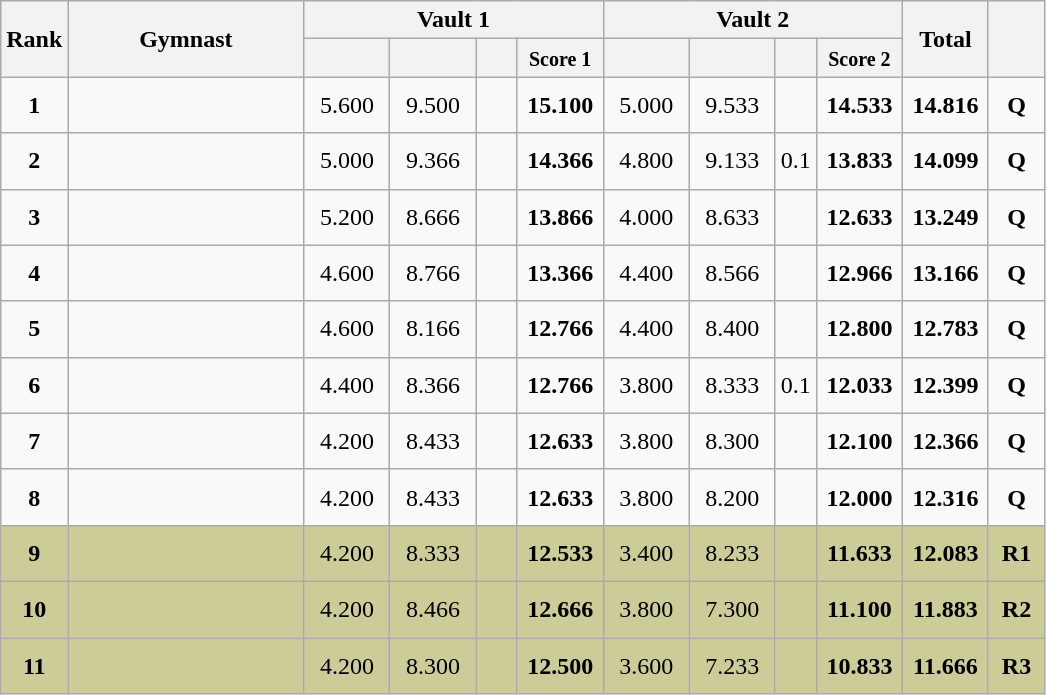<table style="text-align:center;" class="wikitable sortable">
<tr>
<th style="width:15px;" rowspan="2">Rank</th>
<th style="width:150px;" rowspan="2">Gymnast</th>
<th colspan="4">Vault 1</th>
<th colspan="4">Vault 2</th>
<th style="width:50px;" rowspan="2">Total</th>
<th style="width:30px;" rowspan="2"><small></small></th>
</tr>
<tr>
<th style="width:50px;"><small></small></th>
<th style="width:50px;"><small></small></th>
<th style="width:20px;"><small></small></th>
<th style="width:50px;"><small>Score 1</small></th>
<th style="width:50px;"><small></small></th>
<th style="width:50px;"><small></small></th>
<th style="width:20px;"><small></small></th>
<th style="width:50px;"><small>Score 2</small></th>
</tr>
<tr>
<td scope="row" style="text-align:center"><strong>1</strong></td>
<td style="height:30px; text-align:left;"></td>
<td>5.600</td>
<td>9.500</td>
<td></td>
<td><strong>15.100</strong></td>
<td>5.000</td>
<td>9.533</td>
<td></td>
<td><strong>14.533</strong></td>
<td><strong>14.816</strong></td>
<td><strong>Q</strong></td>
</tr>
<tr>
<td scope="row" style="text-align:center"><strong>2</strong></td>
<td style="height:30px; text-align:left;"></td>
<td>5.000</td>
<td>9.366</td>
<td></td>
<td><strong>14.366</strong></td>
<td>4.800</td>
<td>9.133</td>
<td>0.1</td>
<td><strong>13.833</strong></td>
<td><strong>14.099</strong></td>
<td><strong>Q</strong></td>
</tr>
<tr>
<td scope="row" style="text-align:center"><strong>3</strong></td>
<td style="height:30px; text-align:left;"></td>
<td>5.200</td>
<td>8.666</td>
<td></td>
<td><strong>13.866</strong></td>
<td>4.000</td>
<td>8.633</td>
<td></td>
<td><strong>12.633</strong></td>
<td><strong>13.249</strong></td>
<td><strong>Q</strong></td>
</tr>
<tr>
<td scope="row" style="text-align:center"><strong>4</strong></td>
<td style="height:30px; text-align:left;"></td>
<td>4.600</td>
<td>8.766</td>
<td></td>
<td><strong>13.366</strong></td>
<td>4.400</td>
<td>8.566</td>
<td></td>
<td><strong>12.966</strong></td>
<td><strong>13.166</strong></td>
<td><strong>Q</strong></td>
</tr>
<tr>
<td scope="row" style="text-align:center"><strong>5</strong></td>
<td style="height:30px; text-align:left;"></td>
<td>4.600</td>
<td>8.166</td>
<td></td>
<td><strong>12.766</strong></td>
<td>4.400</td>
<td>8.400</td>
<td></td>
<td><strong>12.800</strong></td>
<td><strong>12.783</strong></td>
<td><strong>Q</strong></td>
</tr>
<tr>
<td scope="row" style="text-align:center"><strong>6</strong></td>
<td style="height:30px; text-align:left;"></td>
<td>4.400</td>
<td>8.366</td>
<td></td>
<td><strong>12.766</strong></td>
<td>3.800</td>
<td>8.333</td>
<td>0.1</td>
<td><strong>12.033</strong></td>
<td><strong>12.399</strong></td>
<td><strong>Q</strong></td>
</tr>
<tr>
<td scope="row" style="text-align:center"><strong>7</strong></td>
<td style="height:30px; text-align:left;"></td>
<td>4.200</td>
<td>8.433</td>
<td></td>
<td><strong>12.633</strong></td>
<td>3.800</td>
<td>8.300</td>
<td></td>
<td><strong>12.100</strong></td>
<td><strong>12.366</strong></td>
<td><strong>Q</strong></td>
</tr>
<tr>
<td scope="row" style="text-align:center"><strong>8</strong></td>
<td style="height:30px; text-align:left;"></td>
<td>4.200</td>
<td>8.433</td>
<td></td>
<td><strong>12.633</strong></td>
<td>3.800</td>
<td>8.200</td>
<td></td>
<td><strong>12.000</strong></td>
<td><strong>12.316</strong></td>
<td><strong>Q</strong></td>
</tr>
<tr style="background:#cccc99;">
<td scope="row" style="text-align:center"><strong>9</strong></td>
<td style="height:30px; text-align:left;"></td>
<td>4.200</td>
<td>8.333</td>
<td></td>
<td><strong>12.533</strong></td>
<td>3.400</td>
<td>8.233</td>
<td></td>
<td><strong>11.633</strong></td>
<td><strong>12.083</strong></td>
<td><strong>R1</strong></td>
</tr>
<tr style="background:#cccc99;">
<td scope="row" style="text-align:center"><strong>10</strong></td>
<td style="height:30px; text-align:left;"></td>
<td>4.200</td>
<td>8.466</td>
<td></td>
<td><strong>12.666</strong></td>
<td>3.800</td>
<td>7.300</td>
<td></td>
<td><strong>11.100</strong></td>
<td><strong>11.883</strong></td>
<td><strong>R2</strong></td>
</tr>
<tr style="background:#cccc99;">
<td scope="row" style="text-align:center"><strong>11</strong></td>
<td style="height:30px; text-align:left;"></td>
<td>4.200</td>
<td>8.300</td>
<td></td>
<td><strong>12.500</strong></td>
<td>3.600</td>
<td>7.233</td>
<td></td>
<td><strong>10.833</strong></td>
<td><strong>11.666</strong></td>
<td><strong>R3</strong></td>
</tr>
</table>
